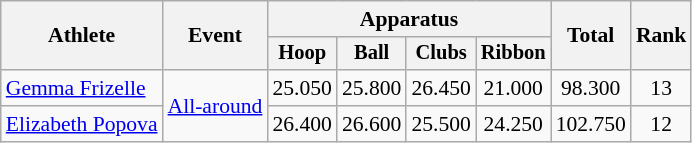<table class=wikitable style=font-size:90%;text-align:center>
<tr>
<th rowspan=2>Athlete</th>
<th rowspan=2>Event</th>
<th colspan=4>Apparatus</th>
<th rowspan=2>Total</th>
<th rowspan=2>Rank</th>
</tr>
<tr style=font-size:95%>
<th>Hoop</th>
<th>Ball</th>
<th>Clubs</th>
<th>Ribbon</th>
</tr>
<tr>
<td align=left><a href='#'>Gemma Frizelle</a></td>
<td align=left rowspan=2><a href='#'>All-around</a></td>
<td>25.050</td>
<td>25.800</td>
<td>26.450</td>
<td>21.000</td>
<td>98.300</td>
<td>13</td>
</tr>
<tr>
<td align=left><a href='#'>Elizabeth Popova</a></td>
<td>26.400</td>
<td>26.600</td>
<td>25.500</td>
<td>24.250</td>
<td>102.750</td>
<td>12</td>
</tr>
</table>
